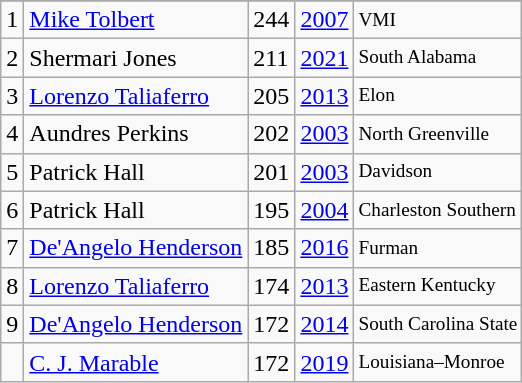<table class="wikitable">
<tr>
</tr>
<tr>
<td>1</td>
<td><a href='#'>Mike Tolbert</a></td>
<td>244</td>
<td><a href='#'>2007</a></td>
<td style="font-size:80%;">VMI</td>
</tr>
<tr>
<td>2</td>
<td>Shermari Jones</td>
<td>211</td>
<td><a href='#'>2021</a></td>
<td style="font-size:80%;">South Alabama</td>
</tr>
<tr>
<td>3</td>
<td><a href='#'>Lorenzo Taliaferro</a></td>
<td>205</td>
<td><a href='#'>2013</a></td>
<td style="font-size:80%;">Elon</td>
</tr>
<tr>
<td>4</td>
<td>Aundres Perkins</td>
<td>202</td>
<td><a href='#'>2003</a></td>
<td style="font-size:80%;">North Greenville</td>
</tr>
<tr>
<td>5</td>
<td>Patrick Hall</td>
<td>201</td>
<td><a href='#'>2003</a></td>
<td style="font-size:80%;">Davidson</td>
</tr>
<tr>
<td>6</td>
<td>Patrick Hall</td>
<td>195</td>
<td><a href='#'>2004</a></td>
<td style="font-size:80%;">Charleston Southern</td>
</tr>
<tr>
<td>7</td>
<td><a href='#'>De'Angelo Henderson</a></td>
<td>185</td>
<td><a href='#'>2016</a></td>
<td style="font-size:80%;">Furman</td>
</tr>
<tr>
<td>8</td>
<td><a href='#'>Lorenzo Taliaferro</a></td>
<td>174</td>
<td><a href='#'>2013</a></td>
<td style="font-size:80%;">Eastern Kentucky</td>
</tr>
<tr>
<td>9</td>
<td><a href='#'>De'Angelo Henderson</a></td>
<td>172</td>
<td><a href='#'>2014</a></td>
<td style="font-size:80%;">South Carolina State</td>
</tr>
<tr>
<td></td>
<td><a href='#'>C. J. Marable</a></td>
<td>172</td>
<td><a href='#'>2019</a></td>
<td style="font-size:80%;">Louisiana–Monroe</td>
</tr>
</table>
